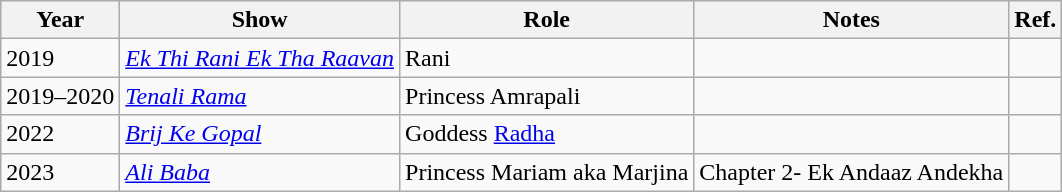<table class="wikitable sortable">
<tr>
<th>Year</th>
<th>Show</th>
<th>Role</th>
<th>Notes</th>
<th>Ref.</th>
</tr>
<tr>
<td>2019</td>
<td><em><a href='#'>Ek Thi Rani Ek Tha Raavan</a></em></td>
<td>Rani</td>
<td></td>
<td></td>
</tr>
<tr>
<td>2019–2020</td>
<td><em><a href='#'>Tenali Rama</a></em></td>
<td>Princess Amrapali</td>
<td></td>
<td></td>
</tr>
<tr>
<td>2022</td>
<td><em><a href='#'>Brij Ke Gopal</a></em></td>
<td>Goddess <a href='#'>Radha</a></td>
<td></td>
<td></td>
</tr>
<tr>
<td>2023</td>
<td><em><a href='#'>Ali Baba</a></em></td>
<td>Princess Mariam aka Marjina</td>
<td>Chapter 2- Ek Andaaz Andekha</td>
<td></td>
</tr>
</table>
